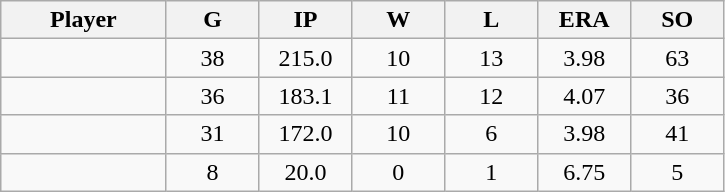<table class="wikitable sortable">
<tr>
<th bgcolor="#DDDDFF" width="16%">Player</th>
<th bgcolor="#DDDDFF" width="9%">G</th>
<th bgcolor="#DDDDFF" width="9%">IP</th>
<th bgcolor="#DDDDFF" width="9%">W</th>
<th bgcolor="#DDDDFF" width="9%">L</th>
<th bgcolor="#DDDDFF" width="9%">ERA</th>
<th bgcolor="#DDDDFF" width="9%">SO</th>
</tr>
<tr align="center">
<td></td>
<td>38</td>
<td>215.0</td>
<td>10</td>
<td>13</td>
<td>3.98</td>
<td>63</td>
</tr>
<tr align="center">
<td></td>
<td>36</td>
<td>183.1</td>
<td>11</td>
<td>12</td>
<td>4.07</td>
<td>36</td>
</tr>
<tr align="center">
<td></td>
<td>31</td>
<td>172.0</td>
<td>10</td>
<td>6</td>
<td>3.98</td>
<td>41</td>
</tr>
<tr align="center">
<td></td>
<td>8</td>
<td>20.0</td>
<td>0</td>
<td>1</td>
<td>6.75</td>
<td>5</td>
</tr>
</table>
